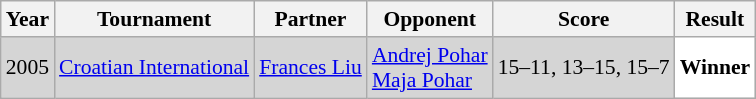<table class="sortable wikitable" style="font-size: 90%;">
<tr>
<th>Year</th>
<th>Tournament</th>
<th>Partner</th>
<th>Opponent</th>
<th>Score</th>
<th>Result</th>
</tr>
<tr style="background:#D5D5D5">
<td align="center">2005</td>
<td align="left"><a href='#'>Croatian International</a></td>
<td align="left"> <a href='#'>Frances Liu</a></td>
<td align="left"> <a href='#'>Andrej Pohar</a><br> <a href='#'>Maja Pohar</a></td>
<td align="left">15–11, 13–15, 15–7</td>
<td style="text-align:left; background:white"> <strong>Winner</strong></td>
</tr>
</table>
